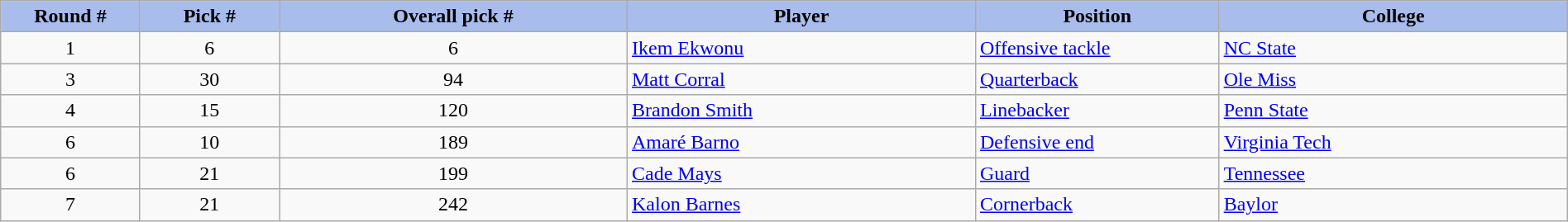<table class="wikitable" style="width: 100%">
<tr>
<th style="background:#A8BDEC;" width="8%">Round #</th>
<th style="background:#A8BDEC;" width="8%">Pick #</th>
<th style="background:#A8BDEC;" width="20%">Overall pick #</th>
<th style="background:#A8BDEC;" width="20%">Player</th>
<th style="background:#A8BDEC;" width="14%">Position</th>
<th style="background:#A8BDEC;" width="20%">College</th>
</tr>
<tr>
<td align="center">1</td>
<td align="center">6</td>
<td align="center">6</td>
<td><a href='#'>Ikem Ekwonu</a></td>
<td><a href='#'>Offensive tackle</a></td>
<td><a href='#'>NC State</a></td>
</tr>
<tr>
<td align="center">3</td>
<td align="center">30</td>
<td align="center">94</td>
<td><a href='#'>Matt Corral</a></td>
<td><a href='#'>Quarterback</a></td>
<td><a href='#'>Ole Miss</a></td>
</tr>
<tr>
<td align="center">4</td>
<td align="center">15</td>
<td align="center">120</td>
<td><a href='#'>Brandon Smith</a></td>
<td><a href='#'>Linebacker</a></td>
<td><a href='#'>Penn State</a></td>
</tr>
<tr>
<td align="center">6</td>
<td align="center">10</td>
<td align="center">189</td>
<td><a href='#'>Amaré Barno</a></td>
<td><a href='#'>Defensive end</a></td>
<td><a href='#'>Virginia Tech</a></td>
</tr>
<tr>
<td align="center">6</td>
<td align="center">21</td>
<td align="center">199</td>
<td><a href='#'>Cade Mays</a></td>
<td><a href='#'>Guard</a></td>
<td><a href='#'>Tennessee</a></td>
</tr>
<tr>
<td align="center">7</td>
<td align="center">21</td>
<td align="center">242</td>
<td><a href='#'>Kalon Barnes</a></td>
<td><a href='#'>Cornerback</a></td>
<td><a href='#'>Baylor</a></td>
</tr>
</table>
